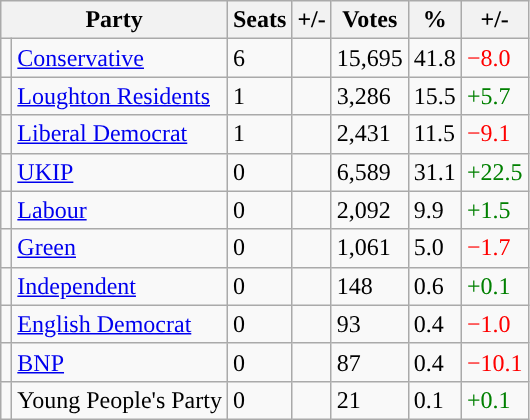<table class="wikitable">
<tr>
<th colspan="2">Party</th>
<th>Seats</th>
<th>+/-</th>
<th>Votes</th>
<th>%</th>
<th>+/-</th>
</tr>
<tr>
<td style="background-color: "></td>
<td><a href='#'>Conservative</a></td>
<td>6</td>
<td></td>
<td>15,695</td>
<td>41.8</td>
<td style="color:red">−8.0</td>
</tr>
<tr>
<td style="background-color: "></td>
<td><a href='#'>Loughton Residents</a></td>
<td>1</td>
<td></td>
<td>3,286</td>
<td>15.5</td>
<td style="color:green">+5.7</td>
</tr>
<tr>
<td style="background-color: "></td>
<td><a href='#'>Liberal Democrat</a></td>
<td>1</td>
<td></td>
<td>2,431</td>
<td>11.5</td>
<td style="color:red">−9.1</td>
</tr>
<tr>
<td style="background-color: "></td>
<td><a href='#'>UKIP</a></td>
<td>0</td>
<td></td>
<td>6,589</td>
<td>31.1</td>
<td style="color:green">+22.5</td>
</tr>
<tr>
<td style="background-color: "></td>
<td><a href='#'>Labour</a></td>
<td>0</td>
<td></td>
<td>2,092</td>
<td>9.9</td>
<td style="color:green">+1.5</td>
</tr>
<tr>
<td style="background-color: "></td>
<td><a href='#'>Green</a></td>
<td>0</td>
<td></td>
<td>1,061</td>
<td>5.0</td>
<td style="color:red">−1.7</td>
</tr>
<tr>
<td style="background-color: "></td>
<td><a href='#'>Independent</a></td>
<td>0</td>
<td></td>
<td>148</td>
<td>0.6</td>
<td style="color:green">+0.1</td>
</tr>
<tr>
<td style="background-color: "></td>
<td><a href='#'>English Democrat</a></td>
<td>0</td>
<td></td>
<td>93</td>
<td>0.4</td>
<td style="color:red">−1.0</td>
</tr>
<tr>
<td style="background-color: "></td>
<td><a href='#'>BNP</a></td>
<td>0</td>
<td></td>
<td>87</td>
<td>0.4</td>
<td style="color:red">−10.1</td>
</tr>
<tr>
<td style="background-color: "></td>
<td>Young People's Party</td>
<td>0</td>
<td></td>
<td>21</td>
<td>0.1</td>
<td style="color:green">+0.1</td>
</tr>
</table>
